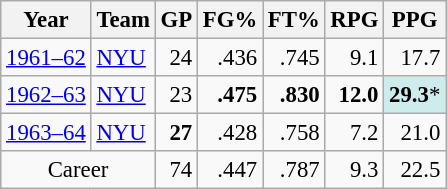<table class="wikitable sortable" style="font-size:95%; text-align:right;">
<tr>
<th>Year</th>
<th>Team</th>
<th>GP</th>
<th>FG%</th>
<th>FT%</th>
<th>RPG</th>
<th>PPG</th>
</tr>
<tr>
<td style="text-align:left;"><a href='#'>1961–62</a></td>
<td style="text-align:left;"><a href='#'>NYU</a></td>
<td>24</td>
<td>.436</td>
<td>.745</td>
<td>9.1</td>
<td>17.7</td>
</tr>
<tr>
<td style="text-align:left;"><a href='#'>1962–63</a></td>
<td style="text-align:left;"><a href='#'>NYU</a></td>
<td>23</td>
<td><strong>.475</strong></td>
<td><strong>.830</strong></td>
<td><strong>12.0</strong></td>
<td style="background:#CFECEC;"><strong>29.3</strong>*</td>
</tr>
<tr>
<td style="text-align:left;"><a href='#'>1963–64</a></td>
<td style="text-align:left;"><a href='#'>NYU</a></td>
<td><strong>27</strong></td>
<td>.428</td>
<td>.758</td>
<td>7.2</td>
<td>21.0</td>
</tr>
<tr>
<td colspan="2" style="text-align:center;">Career</td>
<td>74</td>
<td>.447</td>
<td>.787</td>
<td>9.3</td>
<td>22.5</td>
</tr>
</table>
